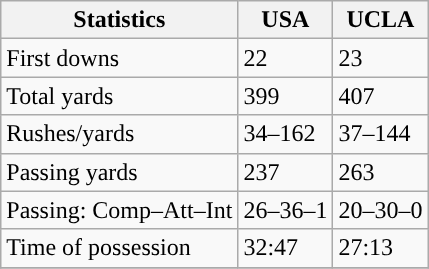<table class="wikitable" style="float: left;">
<tr>
<th>Statistics</th>
<th>USA</th>
<th>UCLA</th>
</tr>
<tr>
<td>First downs</td>
<td>22</td>
<td>23</td>
</tr>
<tr>
<td>Total yards</td>
<td>399</td>
<td>407</td>
</tr>
<tr>
<td>Rushes/yards</td>
<td>34–162</td>
<td>37–144</td>
</tr>
<tr>
<td>Passing yards</td>
<td>237</td>
<td>263</td>
</tr>
<tr>
<td>Passing: Comp–Att–Int</td>
<td>26–36–1</td>
<td>20–30–0</td>
</tr>
<tr>
<td>Time of possession</td>
<td>32:47</td>
<td>27:13</td>
</tr>
<tr>
</tr>
</table>
